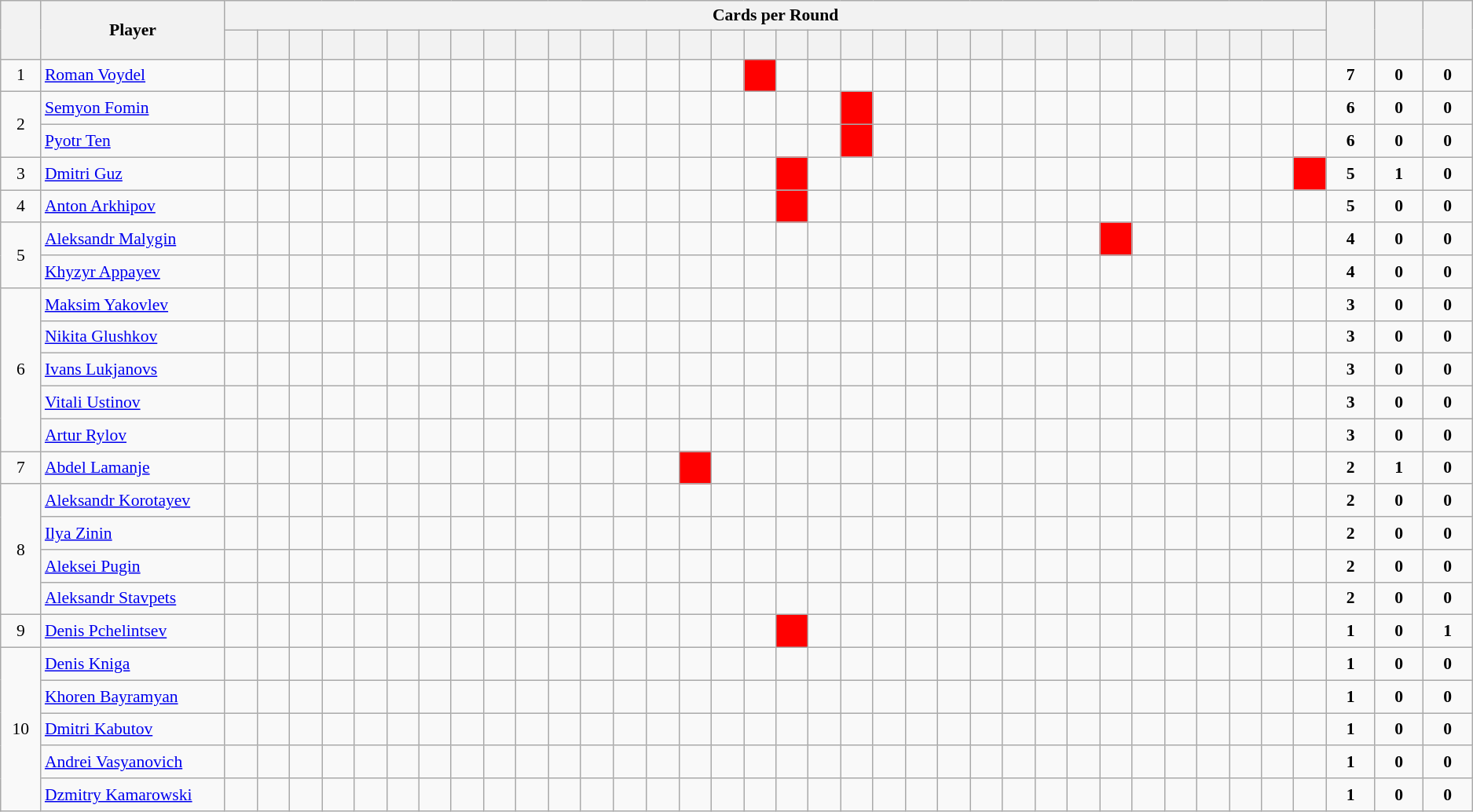<table class="wikitable" style="text-align:center; line-height: 90%; font-size:90%;">
<tr>
<th rowspan=2 width=30></th>
<th rowspan=2 width=165>Player</th>
<th colspan=34 height=18>Cards per Round</th>
<th rowspan=2 width=40></th>
<th rowspan=2 width=40></th>
<th rowspan=2 width=40></th>
</tr>
<tr>
<th width=25 height=18></th>
<th width=25></th>
<th width=25></th>
<th width=25></th>
<th width=25></th>
<th width=25></th>
<th width=25></th>
<th width=25></th>
<th width=25></th>
<th width=25></th>
<th width=25></th>
<th width=25></th>
<th width=26></th>
<th width=25></th>
<th width=25></th>
<th width=25></th>
<th width=25></th>
<th width=25></th>
<th width=25></th>
<th width=25></th>
<th width=25></th>
<th width=25></th>
<th width=25></th>
<th width=25></th>
<th width=25></th>
<th width=25></th>
<th width=25></th>
<th width=25></th>
<th width=25></th>
<th width=25></th>
<th width=25></th>
<th width=25></th>
<th width=25></th>
<th width=25></th>
</tr>
<tr>
<td>1</td>
<td align=left height=21> <a href='#'>Roman Voydel</a></td>
<td></td>
<td></td>
<td></td>
<td></td>
<td></td>
<td></td>
<td></td>
<td></td>
<td></td>
<td></td>
<td></td>
<td></td>
<td></td>
<td></td>
<td></td>
<td></td>
<td bgcolor=#FF0000></td>
<td></td>
<td></td>
<td></td>
<td></td>
<td></td>
<td></td>
<td></td>
<td></td>
<td></td>
<td></td>
<td></td>
<td></td>
<td></td>
<td></td>
<td></td>
<td></td>
<td></td>
<td><strong>7</strong></td>
<td><strong>0</strong></td>
<td><strong>0</strong></td>
</tr>
<tr>
<td rowspan=2>2</td>
<td align=left height=21> <a href='#'>Semyon Fomin</a></td>
<td></td>
<td></td>
<td></td>
<td></td>
<td></td>
<td></td>
<td></td>
<td></td>
<td></td>
<td></td>
<td></td>
<td></td>
<td></td>
<td></td>
<td></td>
<td></td>
<td></td>
<td></td>
<td></td>
<td bgcolor=#FF0000></td>
<td></td>
<td></td>
<td></td>
<td></td>
<td></td>
<td></td>
<td></td>
<td></td>
<td></td>
<td></td>
<td></td>
<td></td>
<td></td>
<td></td>
<td><strong>6</strong></td>
<td><strong>0</strong></td>
<td><strong>0</strong></td>
</tr>
<tr>
<td align=left height=21> <a href='#'>Pyotr Ten</a></td>
<td></td>
<td></td>
<td></td>
<td></td>
<td></td>
<td></td>
<td></td>
<td></td>
<td></td>
<td></td>
<td></td>
<td></td>
<td></td>
<td></td>
<td></td>
<td></td>
<td></td>
<td></td>
<td></td>
<td bgcolor=#FF0000></td>
<td></td>
<td></td>
<td></td>
<td></td>
<td></td>
<td></td>
<td></td>
<td></td>
<td></td>
<td></td>
<td></td>
<td></td>
<td></td>
<td></td>
<td><strong>6</strong></td>
<td><strong>0</strong></td>
<td><strong>0</strong></td>
</tr>
<tr>
<td>3</td>
<td align=left height=21> <a href='#'>Dmitri Guz</a></td>
<td></td>
<td></td>
<td></td>
<td></td>
<td></td>
<td></td>
<td></td>
<td></td>
<td></td>
<td></td>
<td></td>
<td></td>
<td></td>
<td></td>
<td></td>
<td></td>
<td></td>
<td bgcolor=#FF0000></td>
<td></td>
<td></td>
<td></td>
<td></td>
<td></td>
<td></td>
<td></td>
<td></td>
<td></td>
<td></td>
<td></td>
<td></td>
<td></td>
<td></td>
<td></td>
<td bgcolor=#FF0000></td>
<td><strong>5</strong></td>
<td><strong>1</strong></td>
<td><strong>0</strong></td>
</tr>
<tr>
<td>4</td>
<td align=left height=21> <a href='#'>Anton Arkhipov</a></td>
<td></td>
<td></td>
<td></td>
<td></td>
<td></td>
<td></td>
<td></td>
<td></td>
<td></td>
<td></td>
<td></td>
<td></td>
<td></td>
<td></td>
<td></td>
<td></td>
<td></td>
<td bgcolor=#FF0000></td>
<td></td>
<td></td>
<td></td>
<td></td>
<td></td>
<td></td>
<td></td>
<td></td>
<td></td>
<td></td>
<td></td>
<td></td>
<td></td>
<td></td>
<td></td>
<td></td>
<td><strong>5</strong></td>
<td><strong>0</strong></td>
<td><strong>0</strong></td>
</tr>
<tr>
<td rowspan=2>5</td>
<td align=left height=21> <a href='#'>Aleksandr Malygin</a></td>
<td></td>
<td></td>
<td></td>
<td></td>
<td></td>
<td></td>
<td></td>
<td></td>
<td></td>
<td></td>
<td></td>
<td></td>
<td></td>
<td></td>
<td></td>
<td></td>
<td></td>
<td></td>
<td></td>
<td></td>
<td></td>
<td></td>
<td></td>
<td></td>
<td></td>
<td></td>
<td></td>
<td bgcolor=#FF0000></td>
<td></td>
<td></td>
<td></td>
<td></td>
<td></td>
<td></td>
<td><strong>4</strong></td>
<td><strong>0</strong></td>
<td><strong>0</strong></td>
</tr>
<tr>
<td align=left height=21> <a href='#'>Khyzyr Appayev</a></td>
<td></td>
<td></td>
<td></td>
<td></td>
<td></td>
<td></td>
<td></td>
<td></td>
<td></td>
<td></td>
<td></td>
<td></td>
<td></td>
<td></td>
<td></td>
<td></td>
<td></td>
<td></td>
<td></td>
<td></td>
<td></td>
<td></td>
<td></td>
<td></td>
<td></td>
<td></td>
<td></td>
<td></td>
<td></td>
<td></td>
<td></td>
<td></td>
<td></td>
<td></td>
<td><strong>4</strong></td>
<td><strong>0</strong></td>
<td><strong>0</strong></td>
</tr>
<tr>
<td rowspan=5>6</td>
<td align=left height=21> <a href='#'>Maksim Yakovlev</a></td>
<td></td>
<td></td>
<td></td>
<td></td>
<td></td>
<td></td>
<td></td>
<td></td>
<td></td>
<td></td>
<td></td>
<td></td>
<td></td>
<td></td>
<td></td>
<td></td>
<td></td>
<td></td>
<td></td>
<td></td>
<td></td>
<td></td>
<td></td>
<td></td>
<td></td>
<td></td>
<td></td>
<td></td>
<td></td>
<td></td>
<td></td>
<td></td>
<td></td>
<td></td>
<td><strong>3</strong></td>
<td><strong>0</strong></td>
<td><strong>0</strong></td>
</tr>
<tr>
<td align=left height=21> <a href='#'>Nikita Glushkov</a></td>
<td></td>
<td></td>
<td></td>
<td></td>
<td></td>
<td></td>
<td></td>
<td></td>
<td></td>
<td></td>
<td></td>
<td></td>
<td></td>
<td></td>
<td></td>
<td></td>
<td></td>
<td></td>
<td></td>
<td></td>
<td></td>
<td></td>
<td></td>
<td></td>
<td></td>
<td></td>
<td></td>
<td></td>
<td></td>
<td></td>
<td></td>
<td></td>
<td></td>
<td></td>
<td><strong>3</strong></td>
<td><strong>0</strong></td>
<td><strong>0</strong></td>
</tr>
<tr>
<td align=left height=21> <a href='#'>Ivans Lukjanovs</a></td>
<td></td>
<td></td>
<td></td>
<td></td>
<td></td>
<td></td>
<td></td>
<td></td>
<td></td>
<td></td>
<td></td>
<td></td>
<td></td>
<td></td>
<td></td>
<td></td>
<td></td>
<td></td>
<td></td>
<td></td>
<td></td>
<td></td>
<td></td>
<td></td>
<td></td>
<td></td>
<td></td>
<td></td>
<td></td>
<td></td>
<td></td>
<td></td>
<td></td>
<td></td>
<td><strong>3</strong></td>
<td><strong>0</strong></td>
<td><strong>0</strong></td>
</tr>
<tr>
<td align=left height=21> <a href='#'>Vitali Ustinov</a></td>
<td></td>
<td></td>
<td></td>
<td></td>
<td></td>
<td></td>
<td></td>
<td></td>
<td></td>
<td></td>
<td></td>
<td></td>
<td></td>
<td></td>
<td></td>
<td></td>
<td></td>
<td></td>
<td></td>
<td></td>
<td></td>
<td></td>
<td></td>
<td></td>
<td></td>
<td></td>
<td></td>
<td></td>
<td></td>
<td></td>
<td></td>
<td></td>
<td></td>
<td></td>
<td><strong>3</strong></td>
<td><strong>0</strong></td>
<td><strong>0</strong></td>
</tr>
<tr>
<td align=left height=21> <a href='#'>Artur Rylov</a></td>
<td></td>
<td></td>
<td></td>
<td></td>
<td></td>
<td></td>
<td></td>
<td></td>
<td></td>
<td></td>
<td></td>
<td></td>
<td></td>
<td></td>
<td></td>
<td></td>
<td></td>
<td></td>
<td></td>
<td></td>
<td></td>
<td></td>
<td></td>
<td></td>
<td></td>
<td></td>
<td></td>
<td></td>
<td></td>
<td></td>
<td></td>
<td></td>
<td></td>
<td></td>
<td><strong>3</strong></td>
<td><strong>0</strong></td>
<td><strong>0</strong></td>
</tr>
<tr>
<td>7</td>
<td align=left height=21> <a href='#'>Abdel Lamanje</a></td>
<td></td>
<td></td>
<td></td>
<td></td>
<td></td>
<td></td>
<td></td>
<td></td>
<td></td>
<td></td>
<td></td>
<td></td>
<td></td>
<td></td>
<td bgcolor=#FF0000></td>
<td></td>
<td></td>
<td></td>
<td></td>
<td></td>
<td></td>
<td></td>
<td></td>
<td></td>
<td></td>
<td></td>
<td></td>
<td></td>
<td></td>
<td></td>
<td></td>
<td></td>
<td></td>
<td></td>
<td><strong>2</strong></td>
<td><strong>1</strong></td>
<td><strong>0</strong></td>
</tr>
<tr>
<td rowspan=4>8</td>
<td align=left height=21> <a href='#'>Aleksandr Korotayev</a></td>
<td></td>
<td></td>
<td></td>
<td></td>
<td></td>
<td></td>
<td></td>
<td></td>
<td></td>
<td></td>
<td></td>
<td></td>
<td></td>
<td></td>
<td></td>
<td></td>
<td></td>
<td></td>
<td></td>
<td></td>
<td></td>
<td></td>
<td></td>
<td></td>
<td></td>
<td></td>
<td></td>
<td></td>
<td></td>
<td></td>
<td></td>
<td></td>
<td></td>
<td></td>
<td><strong>2</strong></td>
<td><strong>0</strong></td>
<td><strong>0</strong></td>
</tr>
<tr>
<td align=left height=21> <a href='#'>Ilya Zinin</a></td>
<td></td>
<td></td>
<td></td>
<td></td>
<td></td>
<td></td>
<td></td>
<td></td>
<td></td>
<td></td>
<td></td>
<td></td>
<td></td>
<td></td>
<td></td>
<td></td>
<td></td>
<td></td>
<td></td>
<td></td>
<td></td>
<td></td>
<td></td>
<td></td>
<td></td>
<td></td>
<td></td>
<td></td>
<td></td>
<td></td>
<td></td>
<td></td>
<td></td>
<td></td>
<td><strong>2</strong></td>
<td><strong>0</strong></td>
<td><strong>0</strong></td>
</tr>
<tr>
<td align=left height=21> <a href='#'>Aleksei Pugin</a></td>
<td></td>
<td></td>
<td></td>
<td></td>
<td></td>
<td></td>
<td></td>
<td></td>
<td></td>
<td></td>
<td></td>
<td></td>
<td></td>
<td></td>
<td></td>
<td></td>
<td></td>
<td></td>
<td></td>
<td></td>
<td></td>
<td></td>
<td></td>
<td></td>
<td></td>
<td></td>
<td></td>
<td></td>
<td></td>
<td></td>
<td></td>
<td></td>
<td></td>
<td></td>
<td><strong>2</strong></td>
<td><strong>0</strong></td>
<td><strong>0</strong></td>
</tr>
<tr>
<td align=left height=21> <a href='#'>Aleksandr Stavpets</a></td>
<td></td>
<td></td>
<td></td>
<td></td>
<td></td>
<td></td>
<td></td>
<td></td>
<td></td>
<td></td>
<td></td>
<td></td>
<td></td>
<td></td>
<td></td>
<td></td>
<td></td>
<td></td>
<td></td>
<td></td>
<td></td>
<td></td>
<td></td>
<td></td>
<td></td>
<td></td>
<td></td>
<td></td>
<td></td>
<td></td>
<td></td>
<td></td>
<td></td>
<td></td>
<td><strong>2</strong></td>
<td><strong>0</strong></td>
<td><strong>0</strong></td>
</tr>
<tr>
<td>9</td>
<td align=left height=21> <a href='#'>Denis Pchelintsev</a></td>
<td></td>
<td></td>
<td></td>
<td></td>
<td></td>
<td></td>
<td></td>
<td></td>
<td></td>
<td></td>
<td></td>
<td></td>
<td></td>
<td></td>
<td></td>
<td></td>
<td></td>
<td bgcolor=#FF0000></td>
<td></td>
<td></td>
<td></td>
<td></td>
<td></td>
<td></td>
<td></td>
<td></td>
<td></td>
<td></td>
<td></td>
<td></td>
<td></td>
<td></td>
<td></td>
<td></td>
<td><strong>1</strong></td>
<td><strong>0</strong></td>
<td><strong>1</strong></td>
</tr>
<tr>
<td rowspan=5>10</td>
<td align=left height=21> <a href='#'>Denis Kniga</a></td>
<td></td>
<td></td>
<td></td>
<td></td>
<td></td>
<td></td>
<td></td>
<td></td>
<td></td>
<td></td>
<td></td>
<td></td>
<td></td>
<td></td>
<td></td>
<td></td>
<td></td>
<td></td>
<td></td>
<td></td>
<td></td>
<td></td>
<td></td>
<td></td>
<td></td>
<td></td>
<td></td>
<td></td>
<td></td>
<td></td>
<td></td>
<td></td>
<td></td>
<td></td>
<td><strong>1</strong></td>
<td><strong>0</strong></td>
<td><strong>0</strong></td>
</tr>
<tr>
<td align=left height=21> <a href='#'>Khoren Bayramyan</a></td>
<td></td>
<td></td>
<td></td>
<td></td>
<td></td>
<td></td>
<td></td>
<td></td>
<td></td>
<td></td>
<td></td>
<td></td>
<td></td>
<td></td>
<td></td>
<td></td>
<td></td>
<td></td>
<td></td>
<td></td>
<td></td>
<td></td>
<td></td>
<td></td>
<td></td>
<td></td>
<td></td>
<td></td>
<td></td>
<td></td>
<td></td>
<td></td>
<td></td>
<td></td>
<td><strong>1</strong></td>
<td><strong>0</strong></td>
<td><strong>0</strong></td>
</tr>
<tr>
<td align=left height=21> <a href='#'>Dmitri Kabutov</a></td>
<td></td>
<td></td>
<td></td>
<td></td>
<td></td>
<td></td>
<td></td>
<td></td>
<td></td>
<td></td>
<td></td>
<td></td>
<td></td>
<td></td>
<td></td>
<td></td>
<td></td>
<td></td>
<td></td>
<td></td>
<td></td>
<td></td>
<td></td>
<td></td>
<td></td>
<td></td>
<td></td>
<td></td>
<td></td>
<td></td>
<td></td>
<td></td>
<td></td>
<td></td>
<td><strong>1</strong></td>
<td><strong>0</strong></td>
<td><strong>0</strong></td>
</tr>
<tr>
<td align=left height=21> <a href='#'>Andrei Vasyanovich</a></td>
<td></td>
<td></td>
<td></td>
<td></td>
<td></td>
<td></td>
<td></td>
<td></td>
<td></td>
<td></td>
<td></td>
<td></td>
<td></td>
<td></td>
<td></td>
<td></td>
<td></td>
<td></td>
<td></td>
<td></td>
<td></td>
<td></td>
<td></td>
<td></td>
<td></td>
<td></td>
<td></td>
<td></td>
<td></td>
<td></td>
<td></td>
<td></td>
<td></td>
<td></td>
<td><strong>1</strong></td>
<td><strong>0</strong></td>
<td><strong>0</strong></td>
</tr>
<tr>
<td align=left height=21> <a href='#'>Dzmitry Kamarowski</a></td>
<td></td>
<td></td>
<td></td>
<td></td>
<td></td>
<td></td>
<td></td>
<td></td>
<td></td>
<td></td>
<td></td>
<td></td>
<td></td>
<td></td>
<td></td>
<td></td>
<td></td>
<td></td>
<td></td>
<td></td>
<td></td>
<td></td>
<td></td>
<td></td>
<td></td>
<td></td>
<td></td>
<td></td>
<td></td>
<td></td>
<td></td>
<td></td>
<td></td>
<td></td>
<td><strong>1</strong></td>
<td><strong>0</strong></td>
<td><strong>0</strong></td>
</tr>
</table>
